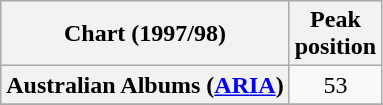<table class="wikitable sortable plainrowheaders" style="text-align:center;">
<tr>
<th scope="col">Chart (1997/98)</th>
<th scope="col">Peak<br>position</th>
</tr>
<tr>
<th scope="row">Australian Albums (<a href='#'>ARIA</a>)</th>
<td>53</td>
</tr>
<tr>
</tr>
</table>
